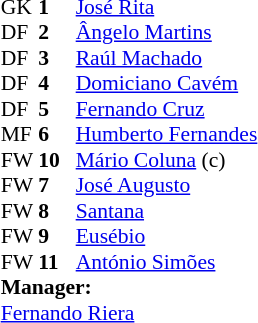<table style="font-size: 90%" cellspacing="0" cellpadding="0" align=center>
<tr>
<td colspan="4"></td>
</tr>
<tr>
<th width="25"></th>
<th width="25"></th>
</tr>
<tr>
<td>GK</td>
<td><strong>1</strong></td>
<td> <a href='#'>José Rita</a></td>
</tr>
<tr>
<td>DF</td>
<td><strong>2</strong></td>
<td> <a href='#'>Ângelo Martins</a></td>
</tr>
<tr>
<td>DF</td>
<td><strong>3</strong></td>
<td> <a href='#'>Raúl Machado</a></td>
</tr>
<tr>
<td>DF</td>
<td><strong>4</strong></td>
<td> <a href='#'>Domiciano Cavém</a></td>
</tr>
<tr>
<td>DF</td>
<td><strong>5</strong></td>
<td> <a href='#'>Fernando Cruz</a></td>
</tr>
<tr>
<td>MF</td>
<td><strong>6</strong></td>
<td> <a href='#'>Humberto Fernandes</a></td>
</tr>
<tr>
<td>FW</td>
<td><strong>10</strong></td>
<td> <a href='#'>Mário Coluna</a> (c)</td>
</tr>
<tr>
<td>FW</td>
<td><strong>7</strong></td>
<td> <a href='#'>José Augusto</a></td>
</tr>
<tr>
<td>FW</td>
<td><strong>8</strong></td>
<td> <a href='#'>Santana</a></td>
</tr>
<tr>
<td>FW</td>
<td><strong>9</strong></td>
<td> <a href='#'>Eusébio</a></td>
</tr>
<tr>
<td>FW</td>
<td><strong>11</strong></td>
<td> <a href='#'>António Simões</a></td>
</tr>
<tr>
<td colspan=3><strong>Manager:</strong></td>
</tr>
<tr>
<td colspan=4> <a href='#'>Fernando Riera</a></td>
</tr>
</table>
